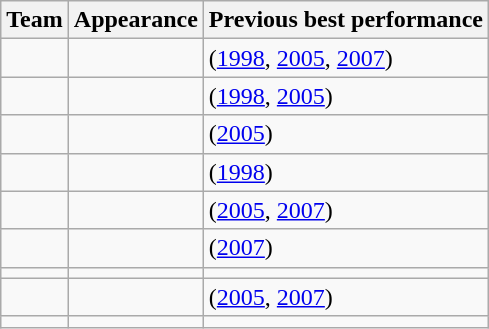<table class="wikitable sortable" style="text-align: left;">
<tr>
<th>Team</th>
<th>Appearance</th>
<th>Previous best performance</th>
</tr>
<tr>
<td></td>
<td></td>
<td> (<a href='#'>1998</a>, <a href='#'>2005</a>, <a href='#'>2007</a>)</td>
</tr>
<tr>
<td> <em></em></td>
<td></td>
<td> (<a href='#'>1998</a>, <a href='#'>2005</a>)</td>
</tr>
<tr>
<td></td>
<td></td>
<td> (<a href='#'>2005</a>)</td>
</tr>
<tr>
<td></td>
<td></td>
<td> (<a href='#'>1998</a>)</td>
</tr>
<tr>
<td></td>
<td></td>
<td> (<a href='#'>2005</a>, <a href='#'>2007</a>)</td>
</tr>
<tr>
<td></td>
<td></td>
<td> (<a href='#'>2007</a>)</td>
</tr>
<tr>
<td></td>
<td></td>
<td></td>
</tr>
<tr>
<td></td>
<td></td>
<td> (<a href='#'>2005</a>, <a href='#'>2007</a>)</td>
</tr>
<tr>
<td></td>
<td></td>
<td></td>
</tr>
</table>
